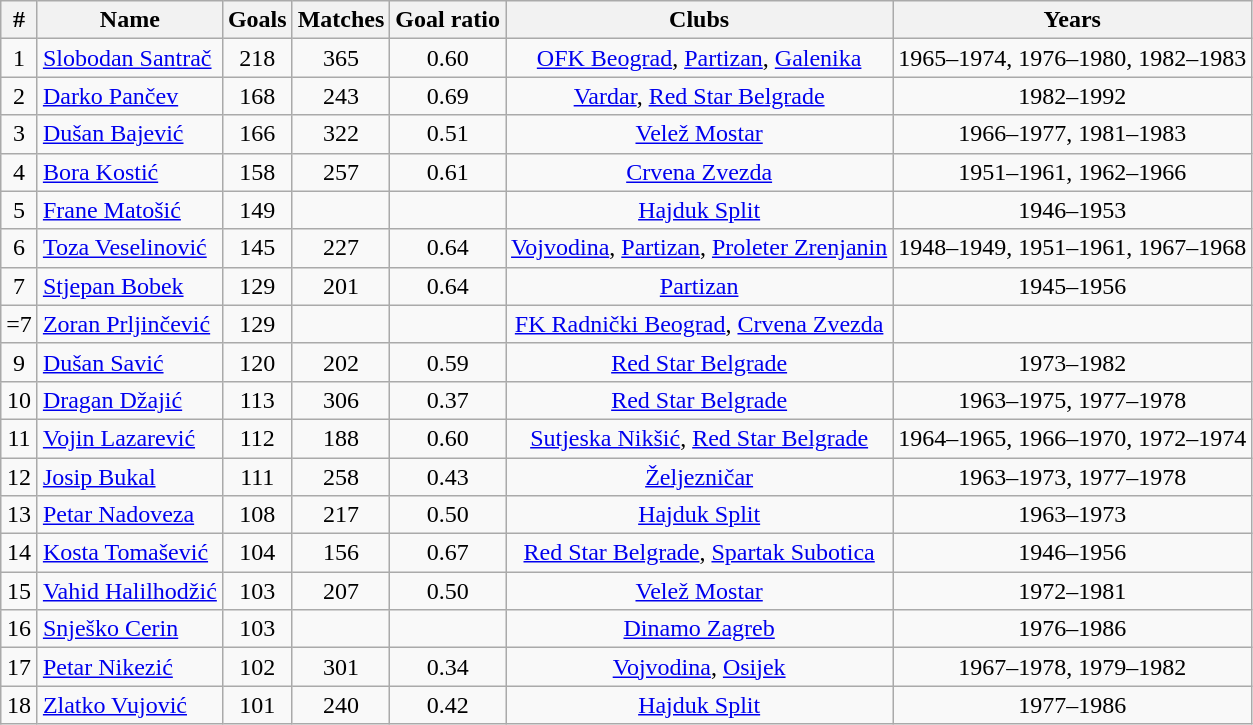<table class="wikitable sortable" style="text-align:center">
<tr>
<th>#</th>
<th>Name</th>
<th>Goals</th>
<th>Matches</th>
<th>Goal ratio</th>
<th class="unsortable">Clubs</th>
<th class="unsortable">Years</th>
</tr>
<tr>
<td>1</td>
<td align="left"><a href='#'>Slobodan Santrač</a></td>
<td>218</td>
<td>365</td>
<td>0.60</td>
<td><a href='#'>OFK Beograd</a>, <a href='#'>Partizan</a>, <a href='#'>Galenika</a></td>
<td>1965–1974, 1976–1980, 1982–1983</td>
</tr>
<tr>
<td>2</td>
<td align="left"><a href='#'>Darko Pančev</a></td>
<td>168</td>
<td>243</td>
<td>0.69</td>
<td><a href='#'>Vardar</a>, <a href='#'>Red Star Belgrade</a></td>
<td>1982–1992</td>
</tr>
<tr>
<td>3</td>
<td align="left"><a href='#'>Dušan Bajević</a></td>
<td>166</td>
<td>322</td>
<td>0.51</td>
<td><a href='#'>Velež Mostar</a></td>
<td>1966–1977, 1981–1983</td>
</tr>
<tr>
<td>4</td>
<td align="left"><a href='#'>Bora Kostić</a></td>
<td>158</td>
<td>257</td>
<td>0.61</td>
<td><a href='#'>Crvena Zvezda</a></td>
<td>1951–1961, 1962–1966</td>
</tr>
<tr>
<td>5</td>
<td align="left"><a href='#'>Frane Matošić</a></td>
<td>149</td>
<td></td>
<td></td>
<td><a href='#'>Hajduk Split</a></td>
<td>1946–1953</td>
</tr>
<tr>
<td>6</td>
<td align="left"><a href='#'>Toza Veselinović</a></td>
<td>145</td>
<td>227</td>
<td>0.64</td>
<td><a href='#'>Vojvodina</a>, <a href='#'>Partizan</a>, <a href='#'>Proleter Zrenjanin</a></td>
<td>1948–1949, 1951–1961, 1967–1968</td>
</tr>
<tr>
<td>7</td>
<td align="left"><a href='#'>Stjepan Bobek</a></td>
<td>129</td>
<td>201</td>
<td>0.64</td>
<td><a href='#'>Partizan</a></td>
<td>1945–1956</td>
</tr>
<tr>
<td>=7</td>
<td align="left"><a href='#'>Zoran Prljinčević</a></td>
<td>129</td>
<td></td>
<td></td>
<td><a href='#'>FK Radnički Beograd</a>, <a href='#'>Crvena Zvezda</a></td>
<td></td>
</tr>
<tr>
<td>9</td>
<td align="left"><a href='#'>Dušan Savić</a></td>
<td>120</td>
<td>202</td>
<td>0.59</td>
<td><a href='#'>Red Star Belgrade</a></td>
<td>1973–1982</td>
</tr>
<tr>
<td>10</td>
<td align="left"><a href='#'>Dragan Džajić</a></td>
<td>113</td>
<td>306</td>
<td>0.37</td>
<td><a href='#'>Red Star Belgrade</a></td>
<td>1963–1975, 1977–1978</td>
</tr>
<tr>
<td>11</td>
<td align="left"><a href='#'>Vojin Lazarević</a></td>
<td>112</td>
<td>188</td>
<td>0.60</td>
<td><a href='#'>Sutjeska Nikšić</a>, <a href='#'>Red Star Belgrade</a></td>
<td>1964–1965, 1966–1970, 1972–1974</td>
</tr>
<tr>
<td>12</td>
<td align="left"><a href='#'>Josip Bukal</a></td>
<td>111</td>
<td>258</td>
<td>0.43</td>
<td><a href='#'>Željezničar</a></td>
<td>1963–1973, 1977–1978</td>
</tr>
<tr>
<td>13</td>
<td align="left"><a href='#'>Petar Nadoveza</a></td>
<td>108</td>
<td>217</td>
<td>0.50</td>
<td><a href='#'>Hajduk Split</a></td>
<td>1963–1973</td>
</tr>
<tr>
<td>14</td>
<td align="left"><a href='#'>Kosta Tomašević</a></td>
<td>104</td>
<td>156</td>
<td>0.67</td>
<td><a href='#'>Red Star Belgrade</a>, <a href='#'>Spartak Subotica</a></td>
<td>1946–1956</td>
</tr>
<tr>
<td>15</td>
<td align="left"><a href='#'>Vahid Halilhodžić</a></td>
<td>103</td>
<td>207</td>
<td>0.50</td>
<td><a href='#'>Velež Mostar</a></td>
<td>1972–1981</td>
</tr>
<tr>
<td>16</td>
<td align="left"><a href='#'>Snješko Cerin</a></td>
<td>103</td>
<td></td>
<td></td>
<td><a href='#'>Dinamo Zagreb</a></td>
<td>1976–1986</td>
</tr>
<tr>
<td>17</td>
<td align="left"><a href='#'>Petar Nikezić</a></td>
<td>102</td>
<td>301</td>
<td>0.34</td>
<td><a href='#'>Vojvodina</a>, <a href='#'>Osijek</a></td>
<td>1967–1978, 1979–1982</td>
</tr>
<tr>
<td>18</td>
<td align="left"><a href='#'>Zlatko Vujović</a></td>
<td>101</td>
<td>240</td>
<td>0.42</td>
<td><a href='#'>Hajduk Split</a></td>
<td>1977–1986</td>
</tr>
</table>
